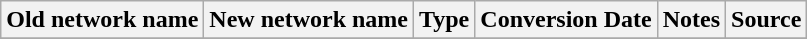<table class="wikitable">
<tr>
<th>Old network name</th>
<th>New network name</th>
<th>Type</th>
<th>Conversion Date</th>
<th>Notes</th>
<th>Source</th>
</tr>
<tr>
</tr>
</table>
